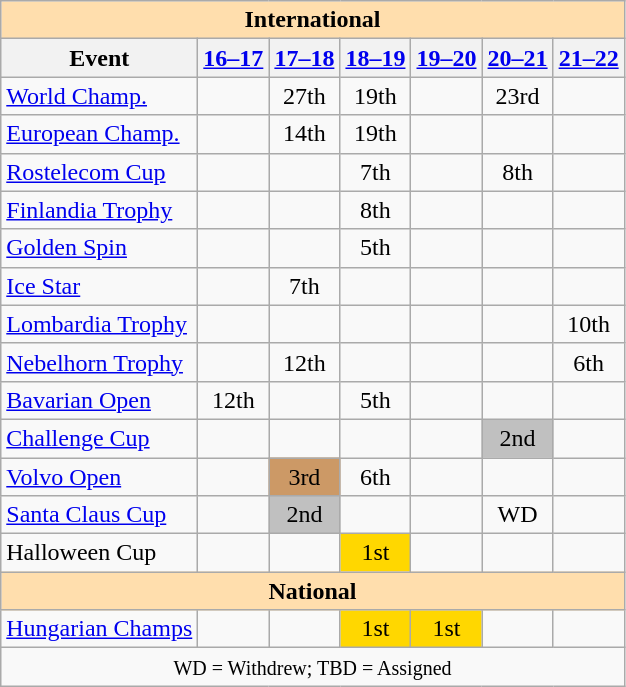<table class="wikitable" style="text-align:center">
<tr>
<th colspan="7" style="background-color: #ffdead; " align="center">International</th>
</tr>
<tr>
<th>Event</th>
<th><a href='#'>16–17</a></th>
<th><a href='#'>17–18</a></th>
<th><a href='#'>18–19</a></th>
<th><a href='#'>19–20</a></th>
<th><a href='#'>20–21</a></th>
<th><a href='#'>21–22</a></th>
</tr>
<tr>
<td align=left><a href='#'>World Champ.</a></td>
<td></td>
<td>27th</td>
<td>19th</td>
<td></td>
<td>23rd</td>
<td></td>
</tr>
<tr>
<td align=left><a href='#'>European Champ.</a></td>
<td></td>
<td>14th</td>
<td>19th</td>
<td></td>
<td></td>
<td></td>
</tr>
<tr>
<td align=left> <a href='#'>Rostelecom Cup</a></td>
<td></td>
<td></td>
<td>7th</td>
<td></td>
<td>8th</td>
<td></td>
</tr>
<tr>
<td align=left> <a href='#'>Finlandia Trophy</a></td>
<td></td>
<td></td>
<td>8th</td>
<td></td>
<td></td>
<td></td>
</tr>
<tr>
<td align=left> <a href='#'>Golden Spin</a></td>
<td></td>
<td></td>
<td>5th</td>
<td></td>
<td></td>
<td></td>
</tr>
<tr>
<td align=left> <a href='#'>Ice Star</a></td>
<td></td>
<td>7th</td>
<td></td>
<td></td>
<td></td>
<td></td>
</tr>
<tr>
<td align=left> <a href='#'>Lombardia Trophy</a></td>
<td></td>
<td></td>
<td></td>
<td></td>
<td></td>
<td>10th</td>
</tr>
<tr>
<td align=left> <a href='#'>Nebelhorn Trophy</a></td>
<td></td>
<td>12th</td>
<td></td>
<td></td>
<td></td>
<td>6th</td>
</tr>
<tr>
<td align=left><a href='#'>Bavarian Open</a></td>
<td>12th</td>
<td></td>
<td>5th</td>
<td></td>
<td></td>
<td></td>
</tr>
<tr>
<td align=left><a href='#'>Challenge Cup</a></td>
<td></td>
<td></td>
<td></td>
<td></td>
<td bgcolor=silver>2nd</td>
<td></td>
</tr>
<tr>
<td align=left><a href='#'>Volvo Open</a></td>
<td></td>
<td bgcolor=cc9966>3rd</td>
<td>6th</td>
<td></td>
<td></td>
<td></td>
</tr>
<tr>
<td align=left><a href='#'>Santa Claus Cup</a></td>
<td></td>
<td bgcolor=silver>2nd</td>
<td></td>
<td></td>
<td>WD</td>
<td></td>
</tr>
<tr>
<td align=left>Halloween Cup</td>
<td></td>
<td></td>
<td bgcolor=gold>1st</td>
<td></td>
<td></td>
<td></td>
</tr>
<tr>
<th colspan="7" style="background-color: #ffdead; " align="center">National</th>
</tr>
<tr>
<td align=left><a href='#'>Hungarian Champs</a></td>
<td></td>
<td></td>
<td bgcolor=gold>1st</td>
<td bgcolor=gold>1st</td>
<td></td>
<td></td>
</tr>
<tr>
<td colspan=7><small> WD = Withdrew; TBD = Assigned</small></td>
</tr>
</table>
